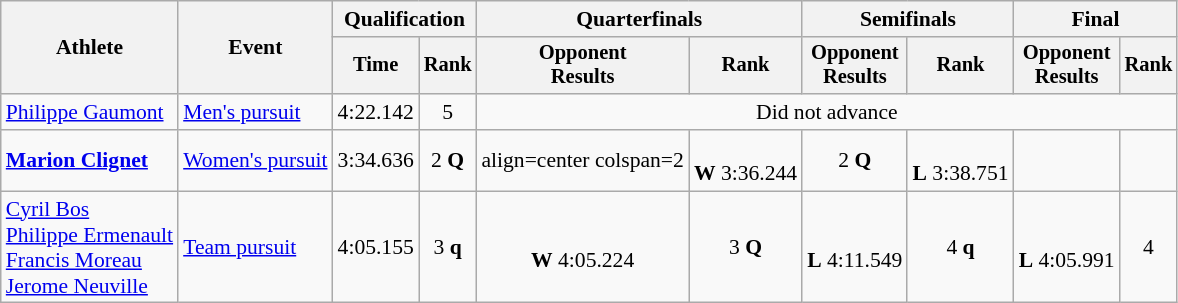<table class=wikitable style="font-size:90%">
<tr>
<th rowspan="2">Athlete</th>
<th rowspan="2">Event</th>
<th colspan="2">Qualification</th>
<th colspan="2">Quarterfinals</th>
<th colspan="2">Semifinals</th>
<th colspan="2">Final</th>
</tr>
<tr style="font-size:95%">
<th>Time</th>
<th>Rank</th>
<th>Opponent<br>Results</th>
<th>Rank</th>
<th>Opponent<br>Results</th>
<th>Rank</th>
<th>Opponent<br>Results</th>
<th>Rank</th>
</tr>
<tr>
<td align=left><a href='#'>Philippe Gaumont</a></td>
<td align=left><a href='#'>Men's pursuit</a></td>
<td align=center>4:22.142</td>
<td align=center>5</td>
<td align=center colspan=6>Did not advance</td>
</tr>
<tr>
<td align=left><strong><a href='#'>Marion Clignet</a></strong></td>
<td align=left><a href='#'>Women's pursuit</a></td>
<td align=center>3:34.636</td>
<td align=center>2 <strong>Q</strong></td>
<td>align=center colspan=2 </td>
<td align=center><br> <strong>W</strong> 3:36.244</td>
<td align=center>2 <strong>Q</strong></td>
<td align=center><br><strong>L</strong> 3:38.751</td>
<td align=center></td>
</tr>
<tr>
<td align=left><a href='#'>Cyril Bos</a><br> <a href='#'>Philippe Ermenault</a><br> <a href='#'>Francis Moreau</a><br> <a href='#'>Jerome Neuville</a></td>
<td align=left><a href='#'>Team pursuit</a></td>
<td align=center>4:05.155</td>
<td align=center>3 <strong>q</strong></td>
<td align=center><br><strong>W</strong> 4:05.224</td>
<td align=center>3 <strong>Q</strong></td>
<td align=center><br><strong>L</strong> 4:11.549</td>
<td align=center>4 <strong>q</strong></td>
<td align=center><br><strong>L</strong> 4:05.991</td>
<td align=center>4</td>
</tr>
</table>
